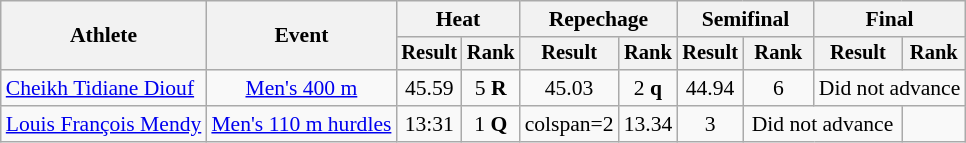<table class="wikitable" style="font-size:90%">
<tr>
<th rowspan="2">Athlete</th>
<th rowspan="2">Event</th>
<th colspan="2">Heat</th>
<th colspan="2">Repechage</th>
<th colspan="2">Semifinal</th>
<th colspan="2">Final</th>
</tr>
<tr style="font-size:95%">
<th>Result</th>
<th>Rank</th>
<th>Result</th>
<th>Rank</th>
<th>Result</th>
<th>Rank</th>
<th>Result</th>
<th>Rank</th>
</tr>
<tr align=center>
<td align="left"><a href='#'>Cheikh Tidiane Diouf</a></td>
<td><a href='#'>Men's 400 m</a></td>
<td>45.59</td>
<td>5 <strong>R</strong></td>
<td>45.03</td>
<td>2 <strong>q</strong></td>
<td>44.94</td>
<td>6</td>
<td colspan=2>Did not advance</td>
</tr>
<tr align=center>
<td align=left><a href='#'>Louis François Mendy</a></td>
<td align=left><a href='#'>Men's 110 m hurdles</a></td>
<td>13:31</td>
<td>1 <strong>Q</strong></td>
<td>colspan=2 </td>
<td>13.34</td>
<td>3</td>
<td colspan=2>Did not advance</td>
</tr>
</table>
